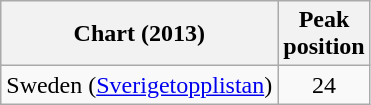<table class="wikitable">
<tr>
<th>Chart (2013)</th>
<th>Peak<br>position</th>
</tr>
<tr>
<td>Sweden (<a href='#'>Sverigetopplistan</a>)</td>
<td align="center">24</td>
</tr>
</table>
